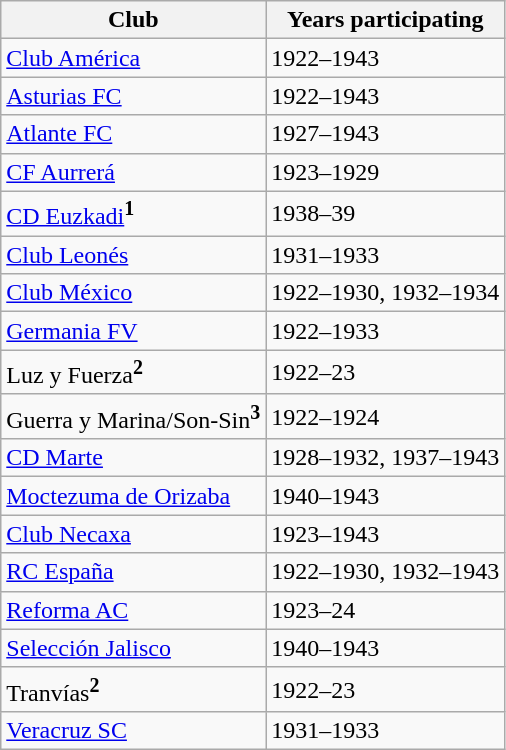<table class="wikitable">
<tr>
<th>Club</th>
<th>Years participating</th>
</tr>
<tr>
<td><a href='#'>Club América</a></td>
<td>1922–1943</td>
</tr>
<tr>
<td><a href='#'>Asturias FC</a></td>
<td>1922–1943</td>
</tr>
<tr>
<td><a href='#'>Atlante FC</a></td>
<td>1927–1943</td>
</tr>
<tr>
<td><a href='#'>CF Aurrerá</a></td>
<td>1923–1929</td>
</tr>
<tr>
<td><a href='#'>CD Euzkadi</a><sup><strong>1</strong></sup></td>
<td>1938–39</td>
</tr>
<tr>
<td><a href='#'>Club Leonés</a></td>
<td>1931–1933</td>
</tr>
<tr>
<td><a href='#'>Club México</a></td>
<td>1922–1930, 1932–1934</td>
</tr>
<tr>
<td><a href='#'>Germania FV</a></td>
<td>1922–1933</td>
</tr>
<tr>
<td>Luz y Fuerza<sup><strong>2</strong></sup></td>
<td>1922–23</td>
</tr>
<tr>
<td>Guerra y Marina/Son-Sin<sup><strong>3</strong></sup></td>
<td>1922–1924</td>
</tr>
<tr>
<td><a href='#'>CD Marte</a></td>
<td>1928–1932, 1937–1943</td>
</tr>
<tr>
<td><a href='#'>Moctezuma de Orizaba</a></td>
<td>1940–1943</td>
</tr>
<tr>
<td><a href='#'>Club Necaxa</a></td>
<td>1923–1943</td>
</tr>
<tr>
<td><a href='#'>RC España</a></td>
<td>1922–1930, 1932–1943</td>
</tr>
<tr>
<td><a href='#'>Reforma AC</a></td>
<td>1923–24</td>
</tr>
<tr>
<td><a href='#'>Selección Jalisco</a></td>
<td>1940–1943</td>
</tr>
<tr>
<td>Tranvías<sup><strong>2</strong></sup></td>
<td>1922–23</td>
</tr>
<tr>
<td><a href='#'>Veracruz SC</a></td>
<td>1931–1933</td>
</tr>
</table>
